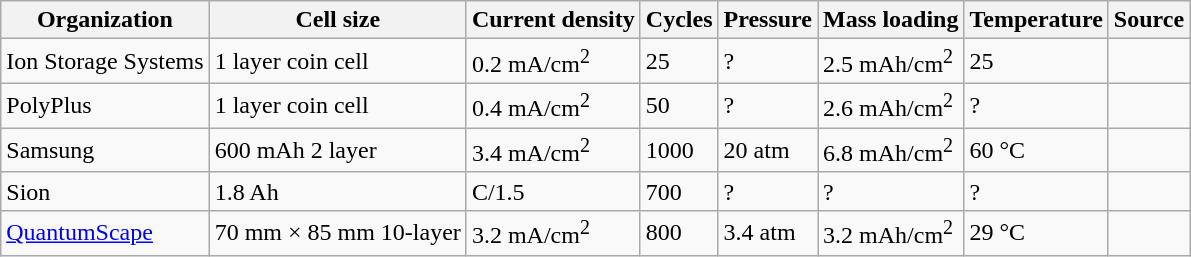<table class="wikitable sortable">
<tr>
<th>Organization</th>
<th>Cell size</th>
<th>Current density</th>
<th>Cycles</th>
<th>Pressure</th>
<th>Mass loading</th>
<th>Temperature</th>
<th>Source</th>
</tr>
<tr>
<td>Ion Storage Systems</td>
<td>1 layer coin cell</td>
<td>0.2 mA/cm<sup>2</sup></td>
<td>25</td>
<td>?</td>
<td>2.5 mAh/cm<sup>2</sup></td>
<td>25</td>
<td></td>
</tr>
<tr>
<td>PolyPlus</td>
<td>1 layer coin cell</td>
<td>0.4 mA/cm<sup>2</sup></td>
<td>50</td>
<td>?</td>
<td>2.6 mAh/cm<sup>2</sup></td>
<td>?</td>
<td></td>
</tr>
<tr>
<td>Samsung</td>
<td>600 mAh 2 layer</td>
<td>3.4 mA/cm<sup>2</sup></td>
<td>1000</td>
<td>20 atm</td>
<td>6.8 mAh/cm<sup>2</sup></td>
<td>60 °C</td>
<td></td>
</tr>
<tr>
<td>Sion</td>
<td>1.8 Ah</td>
<td>C/1.5</td>
<td>700</td>
<td>?</td>
<td>?</td>
<td>?</td>
<td></td>
</tr>
<tr>
<td><a href='#'>QuantumScape</a></td>
<td>70 mm × 85 mm 10-layer</td>
<td>3.2 mA/cm<sup>2</sup></td>
<td>800</td>
<td>3.4 atm</td>
<td>3.2 mAh/cm<sup>2</sup></td>
<td>29 °C</td>
<td></td>
</tr>
</table>
